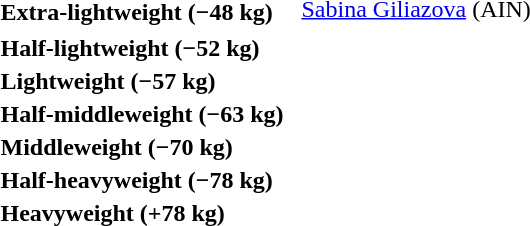<table>
<tr>
<th rowspan=2 style="text-align:left;">Extra-lightweight (−48 kg)</th>
<td rowspan=2></td>
<td rowspan=2></td>
<td> <a href='#'>Sabina Giliazova</a> <span>(<abbr>AIN</abbr>)</span></td>
</tr>
<tr>
<td></td>
</tr>
<tr>
<th rowspan=2 style="text-align:left;">Half-lightweight (−52 kg)</th>
<td rowspan=2></td>
<td rowspan=2></td>
<td></td>
</tr>
<tr>
<td></td>
</tr>
<tr>
<th rowspan=2 style="text-align:left;">Lightweight (−57 kg)</th>
<td rowspan=2></td>
<td rowspan=2></td>
<td></td>
</tr>
<tr>
<td></td>
</tr>
<tr>
<th rowspan=2 style="text-align:left;">Half-middleweight (−63 kg)</th>
<td rowspan=2></td>
<td rowspan=2></td>
<td></td>
</tr>
<tr>
<td></td>
</tr>
<tr>
<th rowspan=2 style="text-align:left;">Middleweight (−70 kg)</th>
<td rowspan=2></td>
<td rowspan=2></td>
<td></td>
</tr>
<tr>
<td></td>
</tr>
<tr>
<th rowspan=2 style="text-align:left;">Half-heavyweight (−78 kg)</th>
<td rowspan=2></td>
<td rowspan=2></td>
<td></td>
</tr>
<tr>
<td></td>
</tr>
<tr>
<th rowspan=2 style="text-align:left;">Heavyweight (+78 kg)</th>
<td rowspan=2></td>
<td rowspan=2></td>
<td></td>
</tr>
<tr>
<td></td>
</tr>
</table>
